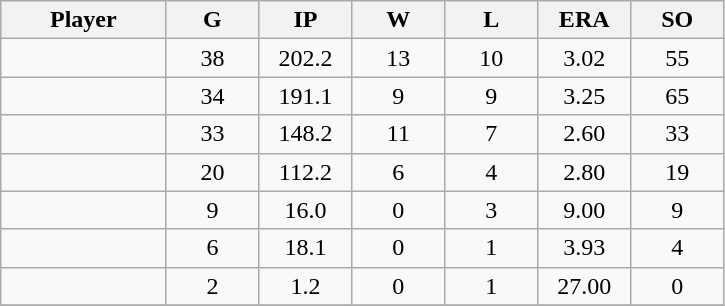<table class="wikitable sortable">
<tr>
<th bgcolor="#DDDDFF" width="16%">Player</th>
<th bgcolor="#DDDDFF" width="9%">G</th>
<th bgcolor="#DDDDFF" width="9%">IP</th>
<th bgcolor="#DDDDFF" width="9%">W</th>
<th bgcolor="#DDDDFF" width="9%">L</th>
<th bgcolor="#DDDDFF" width="9%">ERA</th>
<th bgcolor="#DDDDFF" width="9%">SO</th>
</tr>
<tr align="center">
<td></td>
<td>38</td>
<td>202.2</td>
<td>13</td>
<td>10</td>
<td>3.02</td>
<td>55</td>
</tr>
<tr align="center">
<td></td>
<td>34</td>
<td>191.1</td>
<td>9</td>
<td>9</td>
<td>3.25</td>
<td>65</td>
</tr>
<tr align="center">
<td></td>
<td>33</td>
<td>148.2</td>
<td>11</td>
<td>7</td>
<td>2.60</td>
<td>33</td>
</tr>
<tr align="center">
<td></td>
<td>20</td>
<td>112.2</td>
<td>6</td>
<td>4</td>
<td>2.80</td>
<td>19</td>
</tr>
<tr align="center">
<td></td>
<td>9</td>
<td>16.0</td>
<td>0</td>
<td>3</td>
<td>9.00</td>
<td>9</td>
</tr>
<tr align="center">
<td></td>
<td>6</td>
<td>18.1</td>
<td>0</td>
<td>1</td>
<td>3.93</td>
<td>4</td>
</tr>
<tr align="center">
<td></td>
<td>2</td>
<td>1.2</td>
<td>0</td>
<td>1</td>
<td>27.00</td>
<td>0</td>
</tr>
<tr align="center">
</tr>
</table>
